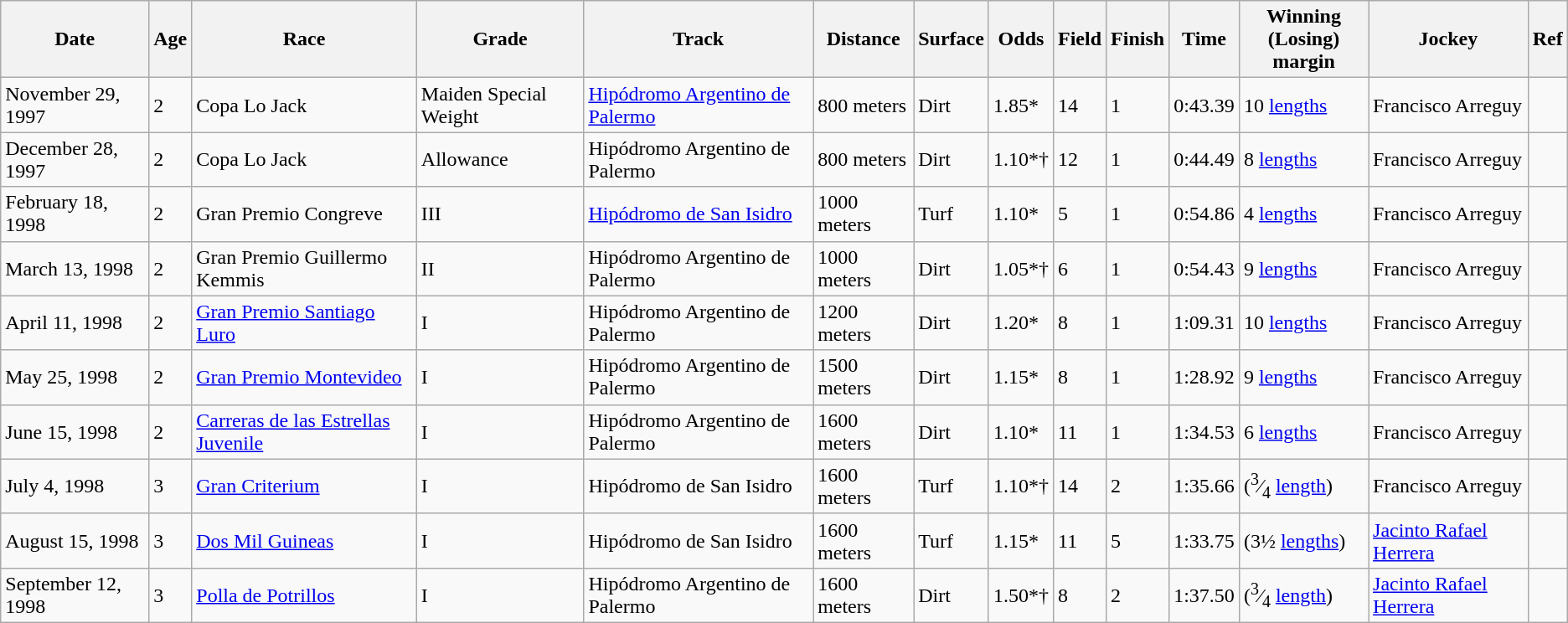<table class="wikitable sortable">
<tr>
<th>Date</th>
<th>Age</th>
<th>Race</th>
<th>Grade</th>
<th>Track</th>
<th>Distance</th>
<th>Surface</th>
<th>Odds</th>
<th>Field</th>
<th>Finish</th>
<th>Time</th>
<th>Winning<br>(Losing)
margin</th>
<th>Jockey</th>
<th>Ref</th>
</tr>
<tr>
<td>November 29, 1997</td>
<td>2</td>
<td>Copa Lo Jack</td>
<td>Maiden Special Weight</td>
<td><a href='#'>Hipódromo Argentino de Palermo</a></td>
<td>800 meters</td>
<td>Dirt</td>
<td>1.85*</td>
<td>14</td>
<td>1</td>
<td>0:43.39</td>
<td>10 <a href='#'>lengths</a></td>
<td>Francisco Arreguy</td>
<td></td>
</tr>
<tr>
<td>December 28, 1997</td>
<td>2</td>
<td>Copa Lo Jack</td>
<td>Allowance</td>
<td>Hipódromo Argentino de Palermo</td>
<td>800 meters</td>
<td>Dirt</td>
<td>1.10*†</td>
<td>12</td>
<td>1</td>
<td>0:44.49</td>
<td>8 <a href='#'>lengths</a></td>
<td>Francisco Arreguy</td>
<td></td>
</tr>
<tr>
<td>February 18, 1998</td>
<td>2</td>
<td>Gran Premio Congreve</td>
<td>III</td>
<td><a href='#'>Hipódromo de San Isidro</a></td>
<td>1000 meters</td>
<td>Turf</td>
<td>1.10*</td>
<td>5</td>
<td>1</td>
<td>0:54.86</td>
<td>4 <a href='#'>lengths</a></td>
<td>Francisco Arreguy</td>
<td></td>
</tr>
<tr>
<td>March 13, 1998</td>
<td>2</td>
<td>Gran Premio Guillermo Kemmis</td>
<td>II</td>
<td>Hipódromo Argentino de Palermo</td>
<td>1000 meters</td>
<td>Dirt</td>
<td>1.05*†</td>
<td>6</td>
<td>1</td>
<td>0:54.43</td>
<td>9 <a href='#'>lengths</a></td>
<td>Francisco Arreguy</td>
<td></td>
</tr>
<tr>
<td>April 11, 1998</td>
<td>2</td>
<td><a href='#'>Gran Premio Santiago Luro</a></td>
<td>I</td>
<td>Hipódromo Argentino de Palermo</td>
<td>1200 meters</td>
<td>Dirt</td>
<td>1.20*</td>
<td>8</td>
<td>1</td>
<td>1:09.31</td>
<td>10 <a href='#'>lengths</a></td>
<td>Francisco Arreguy</td>
<td></td>
</tr>
<tr>
<td>May 25, 1998</td>
<td>2</td>
<td><a href='#'>Gran Premio Montevideo</a></td>
<td>I</td>
<td>Hipódromo Argentino de Palermo</td>
<td>1500 meters</td>
<td>Dirt</td>
<td>1.15*</td>
<td>8</td>
<td>1</td>
<td>1:28.92</td>
<td>9 <a href='#'>lengths</a></td>
<td>Francisco Arreguy</td>
<td></td>
</tr>
<tr>
<td>June 15, 1998</td>
<td>2</td>
<td><a href='#'>Carreras de las Estrellas Juvenile</a></td>
<td>I</td>
<td>Hipódromo Argentino de Palermo</td>
<td>1600 meters</td>
<td>Dirt</td>
<td>1.10*</td>
<td>11</td>
<td>1</td>
<td>1:34.53</td>
<td>6 <a href='#'>lengths</a></td>
<td>Francisco Arreguy</td>
<td></td>
</tr>
<tr>
<td>July 4, 1998</td>
<td>3</td>
<td><a href='#'>Gran Criterium</a></td>
<td>I</td>
<td>Hipódromo de San Isidro</td>
<td>1600 meters</td>
<td>Turf</td>
<td>1.10*†</td>
<td>14</td>
<td>2</td>
<td>1:35.66</td>
<td>(<sup>3</sup>⁄<sub>4</sub> <a href='#'>length</a>)</td>
<td>Francisco Arreguy</td>
<td></td>
</tr>
<tr>
<td>August 15, 1998</td>
<td>3</td>
<td><a href='#'>Dos Mil Guineas</a></td>
<td>I</td>
<td>Hipódromo de San Isidro</td>
<td>1600 meters</td>
<td>Turf</td>
<td>1.15*</td>
<td>11</td>
<td>5</td>
<td>1:33.75</td>
<td>(3½ <a href='#'>lengths</a>)</td>
<td><a href='#'>Jacinto Rafael Herrera</a></td>
<td></td>
</tr>
<tr>
<td>September 12, 1998</td>
<td>3</td>
<td><a href='#'>Polla de Potrillos</a></td>
<td>I</td>
<td>Hipódromo Argentino de Palermo</td>
<td>1600 meters</td>
<td>Dirt</td>
<td>1.50*†</td>
<td>8</td>
<td>2</td>
<td>1:37.50</td>
<td>(<sup>3</sup>⁄<sub>4</sub> <a href='#'>length</a>)</td>
<td><a href='#'>Jacinto Rafael Herrera</a></td>
<td></td>
</tr>
</table>
